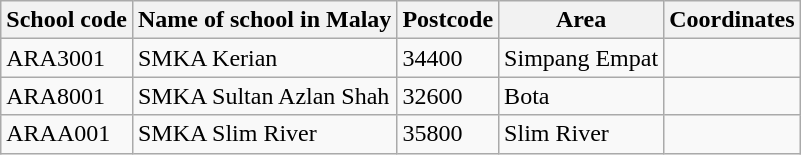<table class="wikitable sortable">
<tr>
<th>School code</th>
<th>Name of school in Malay</th>
<th>Postcode</th>
<th>Area</th>
<th>Coordinates</th>
</tr>
<tr>
<td>ARA3001</td>
<td>SMKA Kerian</td>
<td>34400</td>
<td>Simpang Empat</td>
<td></td>
</tr>
<tr>
<td>ARA8001</td>
<td>SMKA Sultan Azlan Shah</td>
<td>32600</td>
<td>Bota</td>
<td></td>
</tr>
<tr>
<td>ARAA001</td>
<td>SMKA Slim River</td>
<td>35800</td>
<td>Slim River</td>
<td></td>
</tr>
</table>
